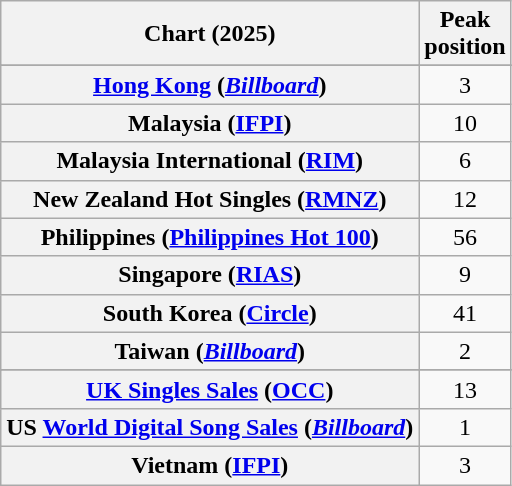<table class="wikitable sortable plainrowheaders" style="text-align:center">
<tr>
<th scope="col">Chart (2025)</th>
<th scope="col">Peak<br>position</th>
</tr>
<tr>
</tr>
<tr>
<th scope="row"><a href='#'>Hong Kong</a> (<em><a href='#'>Billboard</a></em>)</th>
<td>3</td>
</tr>
<tr>
<th scope="row">Malaysia (<a href='#'>IFPI</a>)</th>
<td>10</td>
</tr>
<tr>
<th scope="row">Malaysia International (<a href='#'>RIM</a>)</th>
<td>6</td>
</tr>
<tr>
<th scope="row">New Zealand Hot Singles (<a href='#'>RMNZ</a>)</th>
<td>12</td>
</tr>
<tr>
<th scope="row">Philippines (<a href='#'>Philippines Hot 100</a>)</th>
<td>56</td>
</tr>
<tr>
<th scope="row">Singapore (<a href='#'>RIAS</a>)</th>
<td>9</td>
</tr>
<tr>
<th scope="row">South Korea (<a href='#'>Circle</a>)</th>
<td>41</td>
</tr>
<tr>
<th scope="row">Taiwan (<em><a href='#'>Billboard</a></em>)</th>
<td>2</td>
</tr>
<tr>
</tr>
<tr>
<th scope="row"><a href='#'>UK Singles Sales</a> (<a href='#'>OCC</a>)</th>
<td>13</td>
</tr>
<tr>
<th scope="row">US <a href='#'>World Digital Song Sales</a> (<em><a href='#'>Billboard</a></em>)</th>
<td>1</td>
</tr>
<tr>
<th scope="row">Vietnam (<a href='#'>IFPI</a>)</th>
<td>3</td>
</tr>
</table>
